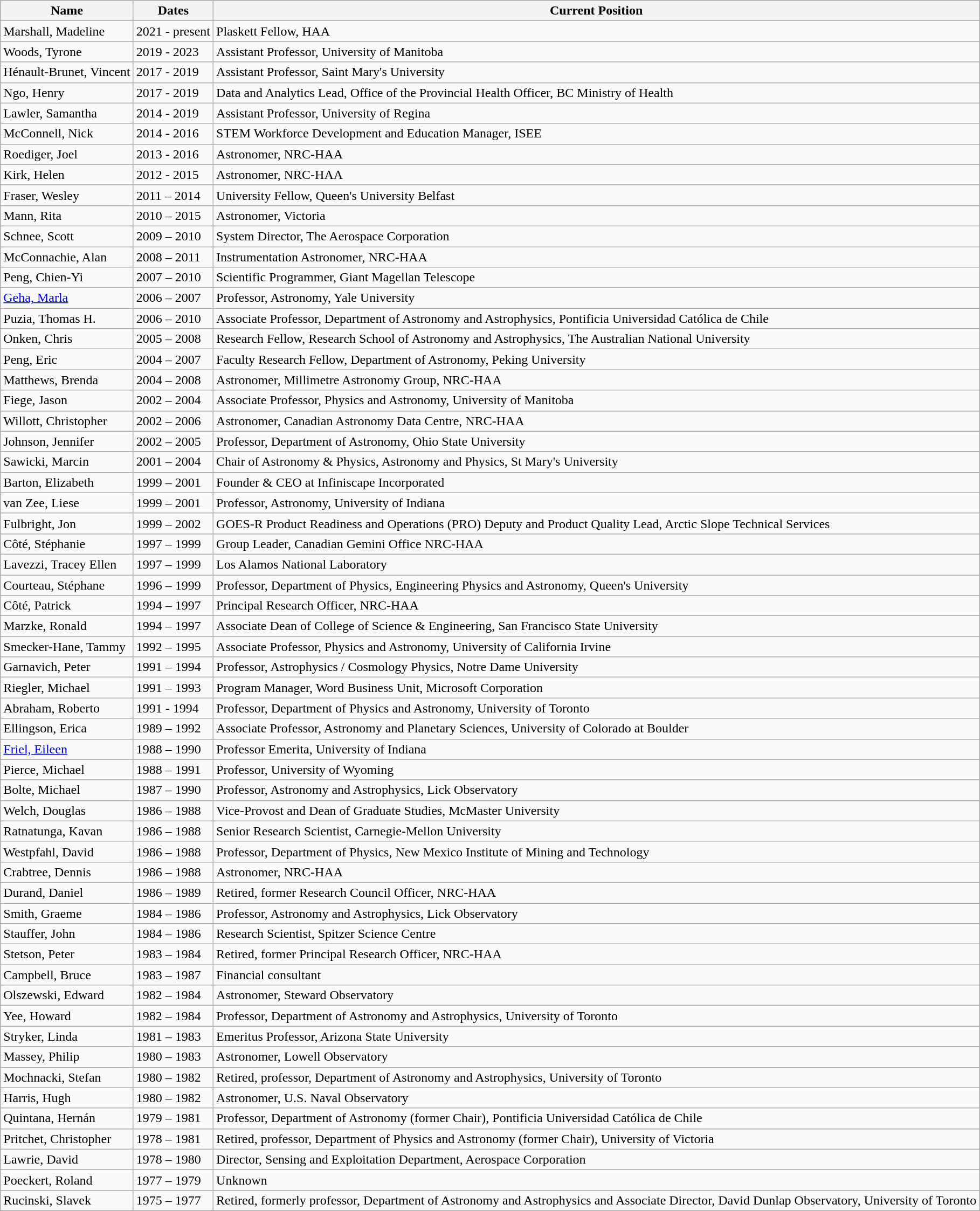<table class="wikitable collapsible sortable">
<tr>
<th>Name</th>
<th>Dates</th>
<th>Current Position</th>
</tr>
<tr>
<td>Marshall, Madeline</td>
<td>2021 - present</td>
<td>Plaskett Fellow, HAA</td>
</tr>
<tr>
<td>Woods, Tyrone</td>
<td>2019 - 2023</td>
<td>Assistant Professor, University of Manitoba</td>
</tr>
<tr>
<td>Hénault-Brunet, Vincent</td>
<td>2017 - 2019</td>
<td>Assistant Professor, Saint Mary's University</td>
</tr>
<tr>
<td>Ngo, Henry</td>
<td>2017 - 2019</td>
<td>Data and Analytics Lead, Office of the Provincial Health Officer, BC Ministry of Health</td>
</tr>
<tr>
<td>Lawler, Samantha</td>
<td>2014 - 2019</td>
<td>Assistant Professor, University of Regina</td>
</tr>
<tr>
<td>McConnell, Nick</td>
<td>2014 - 2016</td>
<td>STEM Workforce Development and Education Manager, ISEE</td>
</tr>
<tr>
<td>Roediger, Joel</td>
<td>2013 - 2016</td>
<td>Astronomer, NRC-HAA</td>
</tr>
<tr>
<td>Kirk, Helen</td>
<td>2012 - 2015</td>
<td>Astronomer, NRC-HAA</td>
</tr>
<tr>
<td>Fraser, Wesley</td>
<td>2011 – 2014</td>
<td>University Fellow, Queen's University Belfast</td>
</tr>
<tr>
<td>Mann, Rita</td>
<td>2010 – 2015</td>
<td>Astronomer, Victoria</td>
</tr>
<tr>
<td>Schnee, Scott</td>
<td>2009 – 2010</td>
<td>System Director, The Aerospace Corporation</td>
</tr>
<tr>
<td>McConnachie, Alan</td>
<td>2008 – 2011</td>
<td>Instrumentation Astronomer, NRC-HAA</td>
</tr>
<tr>
<td>Peng, Chien-Yi</td>
<td>2007 – 2010</td>
<td>Scientific Programmer, Giant Magellan Telescope</td>
</tr>
<tr>
<td><a href='#'>Geha, Marla</a></td>
<td>2006 – 2007</td>
<td>Professor, Astronomy, Yale University</td>
</tr>
<tr>
<td>Puzia, Thomas H.</td>
<td>2006 – 2010</td>
<td>Associate Professor, Department of Astronomy and Astrophysics, Pontificia Universidad Católica de Chile</td>
</tr>
<tr>
<td>Onken, Chris</td>
<td>2005 – 2008</td>
<td>Research Fellow, Research School of Astronomy and Astrophysics, The Australian National University</td>
</tr>
<tr>
<td>Peng, Eric</td>
<td>2004 – 2007</td>
<td>Faculty Research Fellow, Department of Astronomy, Peking University</td>
</tr>
<tr>
<td>Matthews, Brenda</td>
<td>2004 – 2008</td>
<td>Astronomer, Millimetre Astronomy Group, NRC-HAA</td>
</tr>
<tr>
<td>Fiege, Jason</td>
<td>2002 – 2004</td>
<td>Associate Professor, Physics and Astronomy, University of Manitoba</td>
</tr>
<tr>
<td>Willott, Christopher</td>
<td>2002 – 2006</td>
<td>Astronomer, Canadian Astronomy Data Centre, NRC-HAA</td>
</tr>
<tr>
<td>Johnson, Jennifer</td>
<td>2002 – 2005</td>
<td>Professor, Department of Astronomy, Ohio State University</td>
</tr>
<tr>
<td>Sawicki, Marcin</td>
<td>2001 – 2004</td>
<td>Chair of Astronomy & Physics, Astronomy and Physics, St Mary's University</td>
</tr>
<tr>
<td>Barton, Elizabeth</td>
<td>1999 – 2001</td>
<td>Founder & CEO at Infiniscape Incorporated</td>
</tr>
<tr>
<td>van Zee, Liese</td>
<td>1999 – 2001</td>
<td>Professor, Astronomy, University of Indiana</td>
</tr>
<tr>
<td>Fulbright, Jon</td>
<td>1999 – 2002</td>
<td>GOES-R Product Readiness and Operations (PRO) Deputy and Product Quality Lead, Arctic Slope Technical Services</td>
</tr>
<tr>
<td>Côté, Stéphanie</td>
<td>1997 – 1999</td>
<td>Group Leader, Canadian Gemini Office NRC-HAA</td>
</tr>
<tr>
<td>Lavezzi, Tracey Ellen</td>
<td>1997 – 1999</td>
<td>Los Alamos National Laboratory</td>
</tr>
<tr>
<td>Courteau, Stéphane</td>
<td>1996 – 1999</td>
<td>Professor, Department of Physics, Engineering Physics and Astronomy, Queen's University</td>
</tr>
<tr>
<td>Côté, Patrick</td>
<td>1994 – 1997</td>
<td>Principal Research Officer, NRC-HAA</td>
</tr>
<tr>
<td>Marzke, Ronald</td>
<td>1994 – 1997</td>
<td>Associate Dean of College of Science & Engineering, San Francisco State University</td>
</tr>
<tr>
<td>Smecker-Hane, Tammy</td>
<td>1992 – 1995</td>
<td>Associate Professor, Physics and Astronomy, University of California Irvine</td>
</tr>
<tr>
<td>Garnavich, Peter</td>
<td>1991 – 1994</td>
<td>Professor, Astrophysics / Cosmology Physics, Notre Dame University</td>
</tr>
<tr>
<td>Riegler, Michael</td>
<td>1991 – 1993</td>
<td>Program Manager, Word Business Unit, Microsoft Corporation</td>
</tr>
<tr>
<td>Abraham, Roberto</td>
<td>1991 - 1994</td>
<td>Professor, Department of Physics and Astronomy, University of Toronto</td>
</tr>
<tr>
<td>Ellingson, Erica</td>
<td>1989 – 1992</td>
<td>Associate Professor, Astronomy and Planetary Sciences, University of Colorado at Boulder</td>
</tr>
<tr>
<td><a href='#'>Friel, Eileen</a></td>
<td>1988 – 1990</td>
<td>Professor Emerita, University of Indiana</td>
</tr>
<tr>
<td>Pierce, Michael</td>
<td>1988 – 1991</td>
<td>Professor, University of Wyoming</td>
</tr>
<tr>
<td>Bolte, Michael</td>
<td>1987 – 1990</td>
<td>Professor, Astronomy and Astrophysics, Lick Observatory</td>
</tr>
<tr>
<td>Welch, Douglas</td>
<td>1986 – 1988</td>
<td>Vice-Provost and Dean of Graduate Studies, McMaster University</td>
</tr>
<tr>
<td>Ratnatunga, Kavan</td>
<td>1986 – 1988</td>
<td>Senior Research Scientist, Carnegie-Mellon University</td>
</tr>
<tr>
<td>Westpfahl, David</td>
<td>1986 – 1988</td>
<td>Professor, Department of Physics, New Mexico Institute of Mining and Technology</td>
</tr>
<tr>
<td>Crabtree, Dennis</td>
<td>1986 – 1988</td>
<td>Astronomer, NRC-HAA</td>
</tr>
<tr>
<td>Durand, Daniel</td>
<td>1986 – 1989</td>
<td>Retired, former Research Council Officer, NRC-HAA</td>
</tr>
<tr>
<td>Smith, Graeme</td>
<td>1984 – 1986</td>
<td>Professor, Astronomy and Astrophysics, Lick Observatory</td>
</tr>
<tr>
<td>Stauffer, John</td>
<td>1984 – 1986</td>
<td>Research Scientist, Spitzer Science Centre</td>
</tr>
<tr>
<td>Stetson, Peter</td>
<td>1983 – 1984</td>
<td>Retired, former Principal Research Officer, NRC-HAA</td>
</tr>
<tr>
<td>Campbell, Bruce</td>
<td>1983 – 1987</td>
<td>Financial consultant</td>
</tr>
<tr>
<td>Olszewski, Edward</td>
<td>1982 – 1984</td>
<td>Astronomer, Steward Observatory</td>
</tr>
<tr>
<td>Yee, Howard</td>
<td>1982 – 1984</td>
<td>Professor, Department of Astronomy and Astrophysics, University of Toronto</td>
</tr>
<tr>
<td>Stryker, Linda</td>
<td>1981 – 1983</td>
<td>Emeritus Professor, Arizona State University</td>
</tr>
<tr>
<td>Massey, Philip</td>
<td>1980 – 1983</td>
<td>Astronomer, Lowell Observatory</td>
</tr>
<tr>
<td>Mochnacki, Stefan</td>
<td>1980 – 1982</td>
<td>Retired, professor, Department of Astronomy and Astrophysics, University of Toronto</td>
</tr>
<tr>
<td>Harris, Hugh</td>
<td>1980 – 1982</td>
<td>Astronomer, U.S. Naval Observatory</td>
</tr>
<tr>
<td>Quintana, Hernán</td>
<td>1979 – 1981</td>
<td>Professor, Department of Astronomy (former Chair), Pontificia Universidad Católica de Chile</td>
</tr>
<tr>
<td>Pritchet, Christopher</td>
<td>1978 – 1981</td>
<td>Retired, professor, Department of Physics and Astronomy (former Chair), University of Victoria</td>
</tr>
<tr>
<td>Lawrie, David</td>
<td>1978 – 1980</td>
<td>Director, Sensing and Exploitation Department, Aerospace Corporation</td>
</tr>
<tr>
<td>Poeckert, Roland</td>
<td>1977 – 1979</td>
<td>Unknown</td>
</tr>
<tr>
<td>Rucinski, Slavek</td>
<td>1975 – 1977</td>
<td>Retired, formerly professor, Department of Astronomy and Astrophysics and Associate Director, David Dunlap Observatory, University of Toronto</td>
</tr>
</table>
